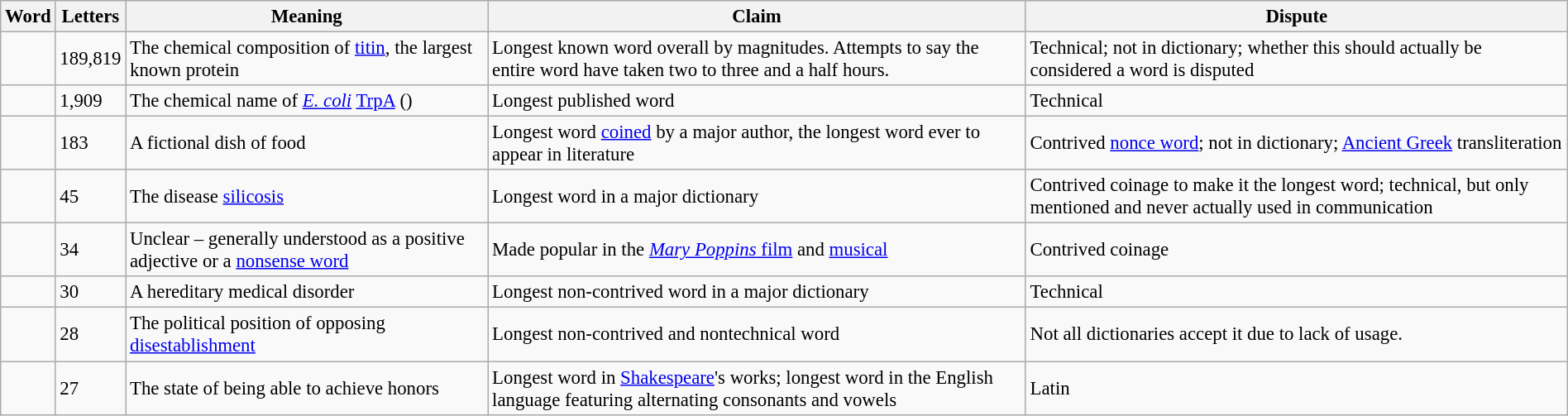<table class="wikitable" style="margin-right:auto; font-size:95%">
<tr>
<th>Word</th>
<th>Letters</th>
<th>Meaning</th>
<th>Claim</th>
<th>Dispute</th>
</tr>
<tr>
<td></td>
<td>189,819</td>
<td>The chemical composition of <a href='#'>titin</a>, the largest known protein</td>
<td>Longest known word overall by magnitudes. Attempts to say the entire word have taken two to three and a half hours.</td>
<td>Technical; not in dictionary; whether this should actually be considered a word is disputed</td>
</tr>
<tr>
<td></td>
<td>1,909</td>
<td>The chemical name of <em><a href='#'>E. coli</a></em> <a href='#'>TrpA</a> ()</td>
<td>Longest published word</td>
<td>Technical</td>
</tr>
<tr>
<td></td>
<td>183</td>
<td>A fictional dish of food</td>
<td>Longest word <a href='#'>coined</a> by a major author, the longest word ever to appear in literature</td>
<td>Contrived <a href='#'>nonce word</a>; not in dictionary; <a href='#'>Ancient Greek</a> transliteration</td>
</tr>
<tr>
<td></td>
<td>45</td>
<td>The disease <a href='#'>silicosis</a></td>
<td>Longest word in a major dictionary</td>
<td>Contrived coinage to make it the longest word; technical, but only mentioned and never actually used in communication</td>
</tr>
<tr>
<td></td>
<td>34</td>
<td>Unclear – generally understood as a positive adjective or a <a href='#'>nonsense word</a></td>
<td>Made popular in the <a href='#'><em>Mary Poppins</em> film</a> and <a href='#'>musical</a></td>
<td>Contrived coinage</td>
</tr>
<tr>
<td></td>
<td>30</td>
<td>A hereditary medical disorder</td>
<td>Longest non-contrived word in a major dictionary</td>
<td>Technical</td>
</tr>
<tr>
<td></td>
<td>28</td>
<td>The political position of opposing <a href='#'>disestablishment</a></td>
<td>Longest non-contrived and nontechnical word</td>
<td>Not all dictionaries accept it due to lack of usage.</td>
</tr>
<tr>
<td></td>
<td>27</td>
<td>The state of being able to achieve honors</td>
<td>Longest word in <a href='#'>Shakespeare</a>'s works; longest word in the English language featuring alternating consonants and vowels</td>
<td>Latin</td>
</tr>
</table>
